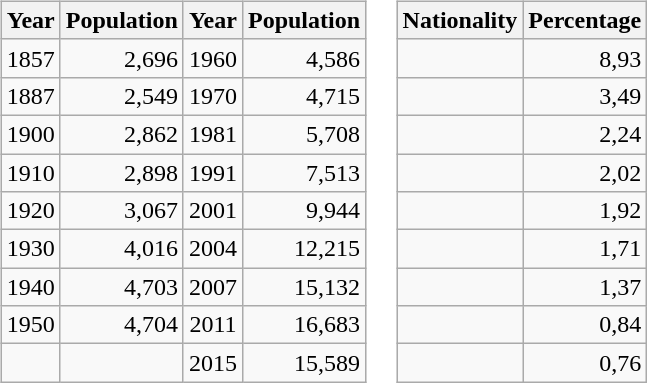<table border="0">
<tr>
<td><br><table class="wikitable">
<tr>
<th>Year</th>
<th>Population</th>
<th>Year</th>
<th>Population</th>
</tr>
<tr>
<td style="text-align:center;">1857</td>
<td style="text-align:right;">2,696</td>
<td style="text-align:center;">1960</td>
<td style="text-align:right;">4,586</td>
</tr>
<tr>
<td style="text-align:center;">1887</td>
<td style="text-align:right;">2,549</td>
<td style="text-align:center;">1970</td>
<td style="text-align:right;">4,715</td>
</tr>
<tr>
<td style="text-align:center;">1900</td>
<td style="text-align:right;">2,862</td>
<td style="text-align:center;">1981</td>
<td style="text-align:right;">5,708</td>
</tr>
<tr>
<td style="text-align:center;">1910</td>
<td style="text-align:right;">2,898</td>
<td style="text-align:center;">1991</td>
<td style="text-align:right;">7,513</td>
</tr>
<tr>
<td style="text-align:center;">1920</td>
<td style="text-align:right;">3,067</td>
<td style="text-align:center;">2001</td>
<td style="text-align:right;">9,944</td>
</tr>
<tr>
<td style="text-align:center;">1930</td>
<td style="text-align:right;">4,016</td>
<td style="text-align:center;">2004</td>
<td style="text-align:right;">12,215</td>
</tr>
<tr>
<td style="text-align:center;">1940</td>
<td style="text-align:right;">4,703</td>
<td style="text-align:center;">2007</td>
<td style="text-align:right;">15,132</td>
</tr>
<tr>
<td style="text-align:center;">1950</td>
<td style="text-align:right;">4,704</td>
<td style="text-align:center;">2011</td>
<td style="text-align:right;">16,683</td>
</tr>
<tr>
<td style="text-align:center;"></td>
<td style="text-align:right;"></td>
<td style="text-align:center;">2015</td>
<td style="text-align:right;">15,589</td>
</tr>
</table>
</td>
<td><br><table class="wikitable">
<tr>
<th>Nationality</th>
<th>Percentage</th>
</tr>
<tr>
<td align=left></td>
<td align=right>8,93</td>
</tr>
<tr>
<td align=left></td>
<td align=right>3,49</td>
</tr>
<tr>
<td align=left></td>
<td align=right>2,24</td>
</tr>
<tr>
<td align=left></td>
<td align=right>2,02</td>
</tr>
<tr>
<td align=left></td>
<td align=right>1,92</td>
</tr>
<tr>
<td align=left></td>
<td align=right>1,71</td>
</tr>
<tr>
<td align=left></td>
<td align=right>1,37</td>
</tr>
<tr>
<td align=left></td>
<td align=right>0,84</td>
</tr>
<tr>
<td align=left></td>
<td align=right>0,76</td>
</tr>
</table>
</td>
</tr>
</table>
